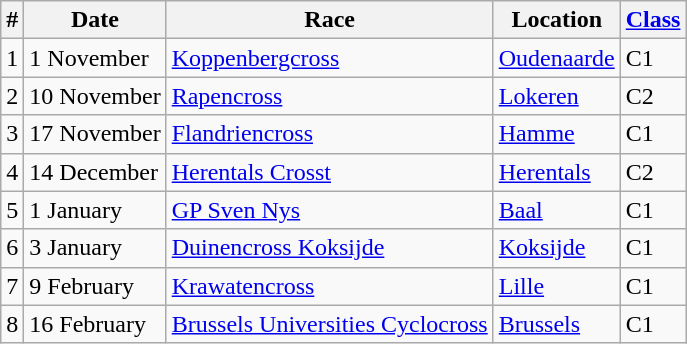<table class="wikitable" style="font-size: 100%; white-space: nowrap;">
<tr>
<th>#</th>
<th>Date</th>
<th>Race</th>
<th>Location</th>
<th><a href='#'>Class</a></th>
</tr>
<tr>
<td>1</td>
<td>1 November</td>
<td><a href='#'>Koppenbergcross</a></td>
<td> <a href='#'>Oudenaarde</a></td>
<td>C1</td>
</tr>
<tr>
<td>2</td>
<td>10 November</td>
<td><a href='#'>Rapencross</a></td>
<td> <a href='#'>Lokeren</a></td>
<td>C2</td>
</tr>
<tr>
<td>3</td>
<td>17 November</td>
<td><a href='#'>Flandriencross</a></td>
<td> <a href='#'>Hamme</a></td>
<td>C1</td>
</tr>
<tr>
<td>4</td>
<td>14 December</td>
<td><a href='#'>Herentals Crosst</a></td>
<td> <a href='#'>Herentals</a></td>
<td>C2</td>
</tr>
<tr>
<td>5</td>
<td>1 January</td>
<td><a href='#'> GP Sven Nys</a></td>
<td> <a href='#'>Baal</a></td>
<td>C1</td>
</tr>
<tr>
<td>6</td>
<td>3 January</td>
<td><a href='#'>Duinencross Koksijde</a></td>
<td> <a href='#'>Koksijde</a></td>
<td>C1</td>
</tr>
<tr>
<td>7</td>
<td>9 February</td>
<td><a href='#'>Krawatencross</a></td>
<td> <a href='#'>Lille</a></td>
<td>C1</td>
</tr>
<tr>
<td>8</td>
<td>16 February</td>
<td><a href='#'>Brussels Universities Cyclocross</a></td>
<td> <a href='#'>Brussels</a></td>
<td>C1</td>
</tr>
</table>
